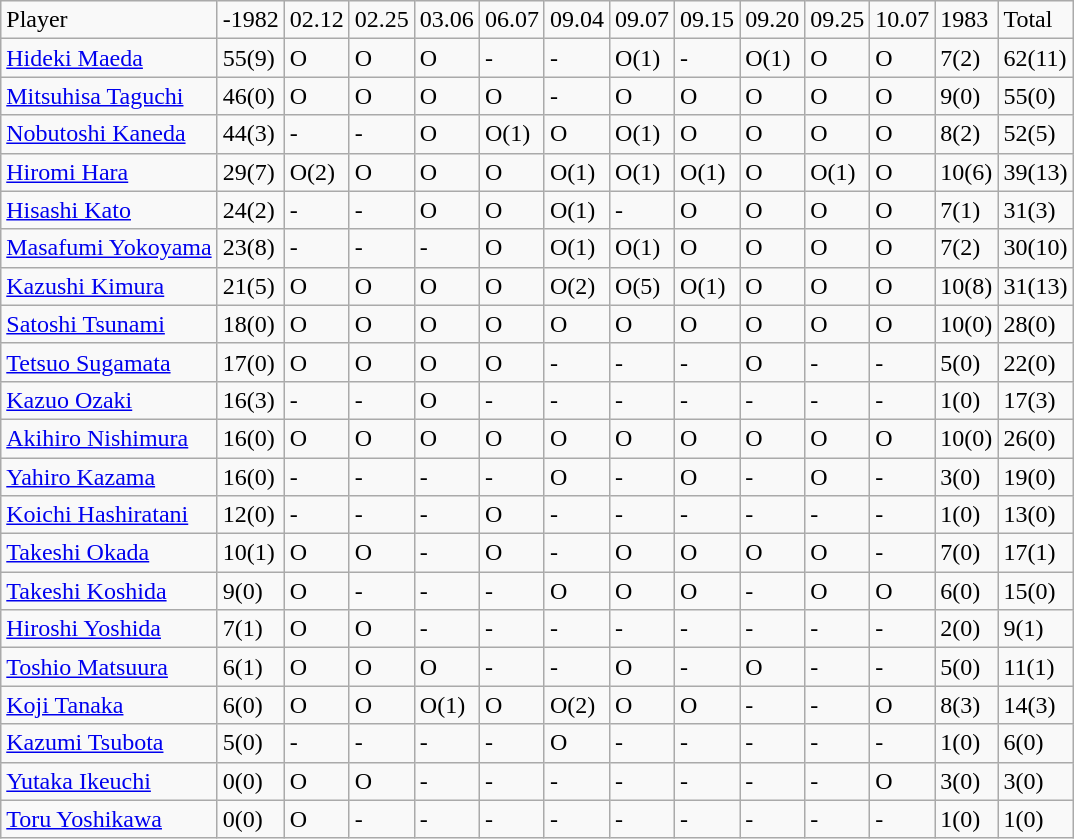<table class="wikitable" style="text-align:left;">
<tr>
<td>Player</td>
<td>-1982</td>
<td>02.12</td>
<td>02.25</td>
<td>03.06</td>
<td>06.07</td>
<td>09.04</td>
<td>09.07</td>
<td>09.15</td>
<td>09.20</td>
<td>09.25</td>
<td>10.07</td>
<td>1983</td>
<td>Total</td>
</tr>
<tr>
<td><a href='#'>Hideki Maeda</a></td>
<td>55(9)</td>
<td>O</td>
<td>O</td>
<td>O</td>
<td>-</td>
<td>-</td>
<td>O(1)</td>
<td>-</td>
<td>O(1)</td>
<td>O</td>
<td>O</td>
<td>7(2)</td>
<td>62(11)</td>
</tr>
<tr>
<td><a href='#'>Mitsuhisa Taguchi</a></td>
<td>46(0)</td>
<td>O</td>
<td>O</td>
<td>O</td>
<td>O</td>
<td>-</td>
<td>O</td>
<td>O</td>
<td>O</td>
<td>O</td>
<td>O</td>
<td>9(0)</td>
<td>55(0)</td>
</tr>
<tr>
<td><a href='#'>Nobutoshi Kaneda</a></td>
<td>44(3)</td>
<td>-</td>
<td>-</td>
<td>O</td>
<td>O(1)</td>
<td>O</td>
<td>O(1)</td>
<td>O</td>
<td>O</td>
<td>O</td>
<td>O</td>
<td>8(2)</td>
<td>52(5)</td>
</tr>
<tr>
<td><a href='#'>Hiromi Hara</a></td>
<td>29(7)</td>
<td>O(2)</td>
<td>O</td>
<td>O</td>
<td>O</td>
<td>O(1)</td>
<td>O(1)</td>
<td>O(1)</td>
<td>O</td>
<td>O(1)</td>
<td>O</td>
<td>10(6)</td>
<td>39(13)</td>
</tr>
<tr>
<td><a href='#'>Hisashi Kato</a></td>
<td>24(2)</td>
<td>-</td>
<td>-</td>
<td>O</td>
<td>O</td>
<td>O(1)</td>
<td>-</td>
<td>O</td>
<td>O</td>
<td>O</td>
<td>O</td>
<td>7(1)</td>
<td>31(3)</td>
</tr>
<tr>
<td><a href='#'>Masafumi Yokoyama</a></td>
<td>23(8)</td>
<td>-</td>
<td>-</td>
<td>-</td>
<td>O</td>
<td>O(1)</td>
<td>O(1)</td>
<td>O</td>
<td>O</td>
<td>O</td>
<td>O</td>
<td>7(2)</td>
<td>30(10)</td>
</tr>
<tr>
<td><a href='#'>Kazushi Kimura</a></td>
<td>21(5)</td>
<td>O</td>
<td>O</td>
<td>O</td>
<td>O</td>
<td>O(2)</td>
<td>O(5)</td>
<td>O(1)</td>
<td>O</td>
<td>O</td>
<td>O</td>
<td>10(8)</td>
<td>31(13)</td>
</tr>
<tr>
<td><a href='#'>Satoshi Tsunami</a></td>
<td>18(0)</td>
<td>O</td>
<td>O</td>
<td>O</td>
<td>O</td>
<td>O</td>
<td>O</td>
<td>O</td>
<td>O</td>
<td>O</td>
<td>O</td>
<td>10(0)</td>
<td>28(0)</td>
</tr>
<tr>
<td><a href='#'>Tetsuo Sugamata</a></td>
<td>17(0)</td>
<td>O</td>
<td>O</td>
<td>O</td>
<td>O</td>
<td>-</td>
<td>-</td>
<td>-</td>
<td>O</td>
<td>-</td>
<td>-</td>
<td>5(0)</td>
<td>22(0)</td>
</tr>
<tr>
<td><a href='#'>Kazuo Ozaki</a></td>
<td>16(3)</td>
<td>-</td>
<td>-</td>
<td>O</td>
<td>-</td>
<td>-</td>
<td>-</td>
<td>-</td>
<td>-</td>
<td>-</td>
<td>-</td>
<td>1(0)</td>
<td>17(3)</td>
</tr>
<tr>
<td><a href='#'>Akihiro Nishimura</a></td>
<td>16(0)</td>
<td>O</td>
<td>O</td>
<td>O</td>
<td>O</td>
<td>O</td>
<td>O</td>
<td>O</td>
<td>O</td>
<td>O</td>
<td>O</td>
<td>10(0)</td>
<td>26(0)</td>
</tr>
<tr>
<td><a href='#'>Yahiro Kazama</a></td>
<td>16(0)</td>
<td>-</td>
<td>-</td>
<td>-</td>
<td>-</td>
<td>O</td>
<td>-</td>
<td>O</td>
<td>-</td>
<td>O</td>
<td>-</td>
<td>3(0)</td>
<td>19(0)</td>
</tr>
<tr>
<td><a href='#'>Koichi Hashiratani</a></td>
<td>12(0)</td>
<td>-</td>
<td>-</td>
<td>-</td>
<td>O</td>
<td>-</td>
<td>-</td>
<td>-</td>
<td>-</td>
<td>-</td>
<td>-</td>
<td>1(0)</td>
<td>13(0)</td>
</tr>
<tr>
<td><a href='#'>Takeshi Okada</a></td>
<td>10(1)</td>
<td>O</td>
<td>O</td>
<td>-</td>
<td>O</td>
<td>-</td>
<td>O</td>
<td>O</td>
<td>O</td>
<td>O</td>
<td>-</td>
<td>7(0)</td>
<td>17(1)</td>
</tr>
<tr>
<td><a href='#'>Takeshi Koshida</a></td>
<td>9(0)</td>
<td>O</td>
<td>-</td>
<td>-</td>
<td>-</td>
<td>O</td>
<td>O</td>
<td>O</td>
<td>-</td>
<td>O</td>
<td>O</td>
<td>6(0)</td>
<td>15(0)</td>
</tr>
<tr>
<td><a href='#'>Hiroshi Yoshida</a></td>
<td>7(1)</td>
<td>O</td>
<td>O</td>
<td>-</td>
<td>-</td>
<td>-</td>
<td>-</td>
<td>-</td>
<td>-</td>
<td>-</td>
<td>-</td>
<td>2(0)</td>
<td>9(1)</td>
</tr>
<tr>
<td><a href='#'>Toshio Matsuura</a></td>
<td>6(1)</td>
<td>O</td>
<td>O</td>
<td>O</td>
<td>-</td>
<td>-</td>
<td>O</td>
<td>-</td>
<td>O</td>
<td>-</td>
<td>-</td>
<td>5(0)</td>
<td>11(1)</td>
</tr>
<tr>
<td><a href='#'>Koji Tanaka</a></td>
<td>6(0)</td>
<td>O</td>
<td>O</td>
<td>O(1)</td>
<td>O</td>
<td>O(2)</td>
<td>O</td>
<td>O</td>
<td>-</td>
<td>-</td>
<td>O</td>
<td>8(3)</td>
<td>14(3)</td>
</tr>
<tr>
<td><a href='#'>Kazumi Tsubota</a></td>
<td>5(0)</td>
<td>-</td>
<td>-</td>
<td>-</td>
<td>-</td>
<td>O</td>
<td>-</td>
<td>-</td>
<td>-</td>
<td>-</td>
<td>-</td>
<td>1(0)</td>
<td>6(0)</td>
</tr>
<tr>
<td><a href='#'>Yutaka Ikeuchi</a></td>
<td>0(0)</td>
<td>O</td>
<td>O</td>
<td>-</td>
<td>-</td>
<td>-</td>
<td>-</td>
<td>-</td>
<td>-</td>
<td>-</td>
<td>O</td>
<td>3(0)</td>
<td>3(0)</td>
</tr>
<tr>
<td><a href='#'>Toru Yoshikawa</a></td>
<td>0(0)</td>
<td>O</td>
<td>-</td>
<td>-</td>
<td>-</td>
<td>-</td>
<td>-</td>
<td>-</td>
<td>-</td>
<td>-</td>
<td>-</td>
<td>1(0)</td>
<td>1(0)</td>
</tr>
</table>
